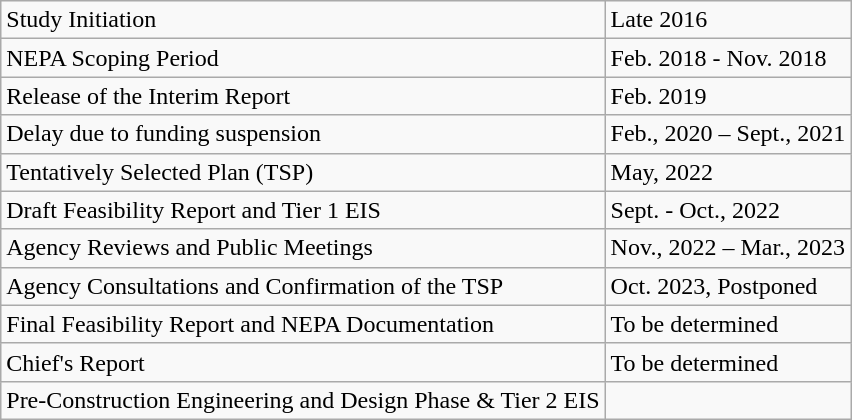<table class="wikitable">
<tr>
<td>Study Initiation</td>
<td>Late 2016</td>
</tr>
<tr>
<td>NEPA Scoping Period</td>
<td>Feb. 2018 - Nov. 2018</td>
</tr>
<tr>
<td>Release of the Interim Report</td>
<td>Feb. 2019</td>
</tr>
<tr>
<td>Delay due to funding suspension</td>
<td>Feb., 2020 – Sept., 2021</td>
</tr>
<tr>
<td>Tentatively Selected Plan (TSP)</td>
<td>May, 2022</td>
</tr>
<tr>
<td>Draft Feasibility Report and Tier 1 EIS</td>
<td>Sept. - Oct., 2022</td>
</tr>
<tr>
<td>Agency Reviews and Public Meetings</td>
<td>Nov., 2022 – Mar., 2023</td>
</tr>
<tr>
<td>Agency Consultations and Confirmation of the TSP</td>
<td>Oct. 2023, Postponed</td>
</tr>
<tr>
<td>Final Feasibility Report and NEPA Documentation</td>
<td>To be determined</td>
</tr>
<tr>
<td>Chief's Report</td>
<td>To be determined</td>
</tr>
<tr>
<td>Pre-Construction Engineering and Design Phase & Tier 2 EIS</td>
<td></td>
</tr>
</table>
